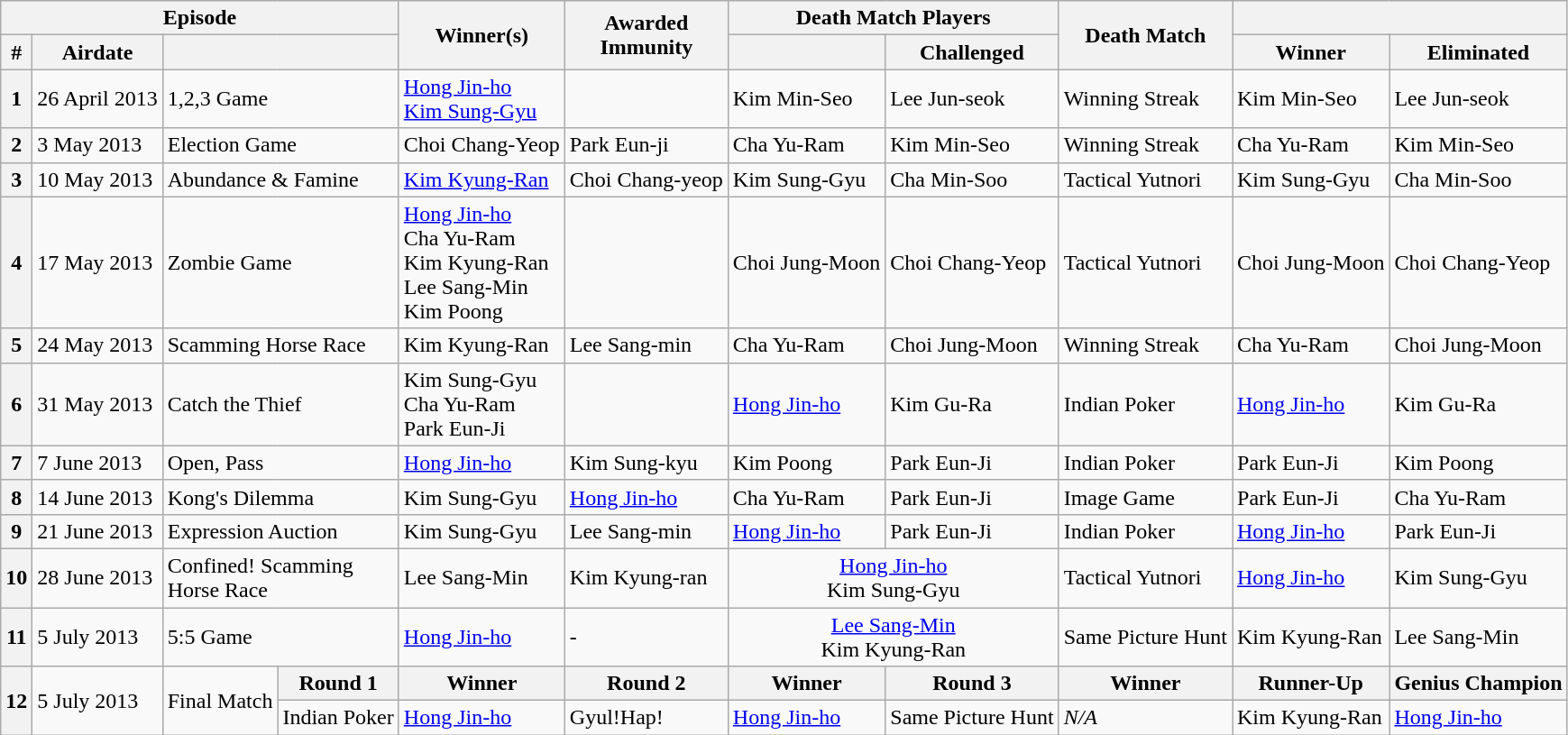<table class="wikitable">
<tr>
<th colspan=4>Episode</th>
<th rowspan=2>Winner(s)</th>
<th rowspan=2>Awarded<br>Immunity</th>
<th colspan=2>Death Match Players</th>
<th rowspan=2>Death Match</th>
<th colspan=5></th>
</tr>
<tr>
<th>#</th>
<th>Airdate</th>
<th colspan=2></th>
<th></th>
<th>Challenged</th>
<th>Winner</th>
<th>Eliminated</th>
</tr>
<tr>
<th>1</th>
<td>26 April 2013</td>
<td colspan=2>1,2,3 Game</td>
<td><a href='#'>Hong Jin-ho</a><br><a href='#'>Kim Sung-Gyu</a></td>
<td></td>
<td>Kim Min-Seo</td>
<td>Lee Jun-seok</td>
<td>Winning Streak</td>
<td>Kim Min-Seo</td>
<td>Lee Jun-seok</td>
</tr>
<tr>
<th>2</th>
<td>3 May 2013</td>
<td colspan=2>Election Game</td>
<td>Choi Chang-Yeop</td>
<td>Park Eun-ji</td>
<td>Cha Yu-Ram</td>
<td>Kim Min-Seo</td>
<td>Winning Streak</td>
<td>Cha Yu-Ram</td>
<td>Kim Min-Seo</td>
</tr>
<tr>
<th>3</th>
<td>10 May 2013</td>
<td colspan=2>Abundance & Famine</td>
<td><a href='#'>Kim Kyung-Ran</a></td>
<td>Choi Chang-yeop</td>
<td>Kim Sung-Gyu</td>
<td>Cha Min-Soo</td>
<td>Tactical Yutnori</td>
<td>Kim Sung-Gyu</td>
<td>Cha Min-Soo</td>
</tr>
<tr>
<th>4</th>
<td>17 May 2013</td>
<td colspan=2>Zombie Game</td>
<td><a href='#'>Hong Jin-ho</a><br>Cha Yu-Ram<br>Kim Kyung-Ran<br>Lee Sang-Min<br>Kim Poong</td>
<td></td>
<td>Choi Jung-Moon</td>
<td>Choi Chang-Yeop</td>
<td>Tactical Yutnori</td>
<td>Choi Jung-Moon</td>
<td>Choi Chang-Yeop</td>
</tr>
<tr>
<th>5</th>
<td>24 May 2013</td>
<td colspan=2>Scamming Horse Race</td>
<td>Kim Kyung-Ran</td>
<td>Lee Sang-min</td>
<td>Cha Yu-Ram</td>
<td>Choi Jung-Moon</td>
<td>Winning Streak</td>
<td>Cha Yu-Ram</td>
<td>Choi Jung-Moon</td>
</tr>
<tr>
<th>6</th>
<td>31 May 2013</td>
<td colspan=2>Catch the Thief</td>
<td>Kim Sung-Gyu<br>Cha Yu-Ram<br>Park Eun-Ji</td>
<td></td>
<td><a href='#'>Hong Jin-ho</a></td>
<td>Kim Gu-Ra</td>
<td>Indian Poker</td>
<td><a href='#'>Hong Jin-ho</a></td>
<td>Kim Gu-Ra</td>
</tr>
<tr>
<th>7</th>
<td>7 June 2013</td>
<td colspan=2>Open, Pass</td>
<td><a href='#'>Hong Jin-ho</a></td>
<td>Kim Sung-kyu</td>
<td>Kim Poong</td>
<td>Park Eun-Ji</td>
<td>Indian Poker</td>
<td>Park Eun-Ji</td>
<td>Kim Poong</td>
</tr>
<tr>
<th>8</th>
<td>14 June 2013</td>
<td colspan=2>Kong's Dilemma</td>
<td>Kim Sung-Gyu</td>
<td><a href='#'>Hong Jin-ho</a></td>
<td>Cha Yu-Ram</td>
<td>Park Eun-Ji</td>
<td>Image Game</td>
<td>Park Eun-Ji</td>
<td>Cha Yu-Ram</td>
</tr>
<tr>
<th>9</th>
<td>21 June 2013</td>
<td colspan=2>Expression Auction</td>
<td>Kim Sung-Gyu</td>
<td>Lee Sang-min</td>
<td><a href='#'>Hong Jin-ho</a></td>
<td>Park Eun-Ji</td>
<td>Indian Poker</td>
<td><a href='#'>Hong Jin-ho</a></td>
<td>Park Eun-Ji</td>
</tr>
<tr>
<th>10</th>
<td>28 June 2013</td>
<td colspan=2>Confined! Scamming<br> Horse Race</td>
<td>Lee Sang-Min<br></td>
<td>Kim Kyung-ran</td>
<td colspan="2" align="center"><a href='#'>Hong Jin-ho</a><br> Kim Sung-Gyu</td>
<td>Tactical Yutnori</td>
<td><a href='#'>Hong Jin-ho</a></td>
<td>Kim Sung-Gyu</td>
</tr>
<tr>
<th>11</th>
<td>5 July 2013</td>
<td colspan=2>5:5 Game</td>
<td><a href='#'>Hong Jin-ho</a></td>
<td>-</td>
<td colspan="2" align="center"><a href='#'>Lee Sang-Min</a> <br> Kim Kyung-Ran</td>
<td>Same Picture Hunt</td>
<td>Kim Kyung-Ran</td>
<td>Lee Sang-Min</td>
</tr>
<tr>
<th rowspan=2>12</th>
<td rowspan=2>5 July 2013</td>
<td rowspan=2>Final Match</td>
<th>Round 1</th>
<th>Winner</th>
<th>Round 2</th>
<th>Winner</th>
<th>Round 3</th>
<th>Winner</th>
<th>Runner-Up</th>
<th>Genius Champion</th>
</tr>
<tr>
<td>Indian Poker</td>
<td><a href='#'>Hong Jin-ho</a></td>
<td>Gyul!Hap!</td>
<td><a href='#'>Hong Jin-ho</a></td>
<td>Same Picture Hunt</td>
<td><em>N/A</em></td>
<td>Kim Kyung-Ran</td>
<td><a href='#'>Hong Jin-ho</a></td>
</tr>
</table>
